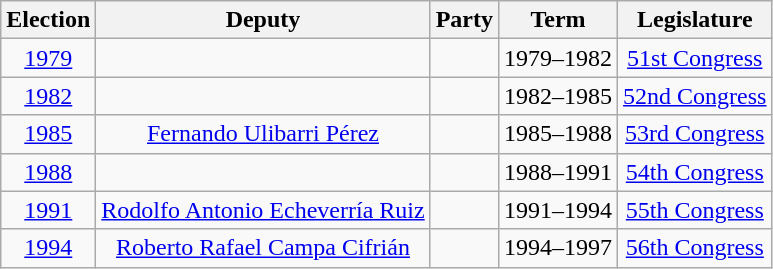<table class="wikitable sortable" style="text-align: center">
<tr>
<th>Election</th>
<th class="unsortable">Deputy</th>
<th class="unsortable">Party</th>
<th class="unsortable">Term</th>
<th class="unsortable">Legislature</th>
</tr>
<tr>
<td><a href='#'>1979</a></td>
<td></td>
<td></td>
<td>1979–1982</td>
<td><a href='#'>51st Congress</a></td>
</tr>
<tr>
<td><a href='#'>1982</a></td>
<td></td>
<td></td>
<td>1982–1985</td>
<td><a href='#'>52nd Congress</a></td>
</tr>
<tr>
<td><a href='#'>1985</a></td>
<td><a href='#'>Fernando Ulibarri Pérez</a></td>
<td></td>
<td>1985–1988</td>
<td><a href='#'>53rd Congress</a></td>
</tr>
<tr>
<td><a href='#'>1988</a></td>
<td></td>
<td></td>
<td>1988–1991</td>
<td><a href='#'>54th Congress</a></td>
</tr>
<tr>
<td><a href='#'>1991</a></td>
<td><a href='#'>Rodolfo Antonio Echeverría Ruiz</a></td>
<td></td>
<td>1991–1994</td>
<td><a href='#'>55th Congress</a></td>
</tr>
<tr>
<td><a href='#'>1994</a></td>
<td><a href='#'>Roberto Rafael Campa Cifrián</a></td>
<td></td>
<td>1994–1997</td>
<td><a href='#'>56th Congress</a></td>
</tr>
</table>
